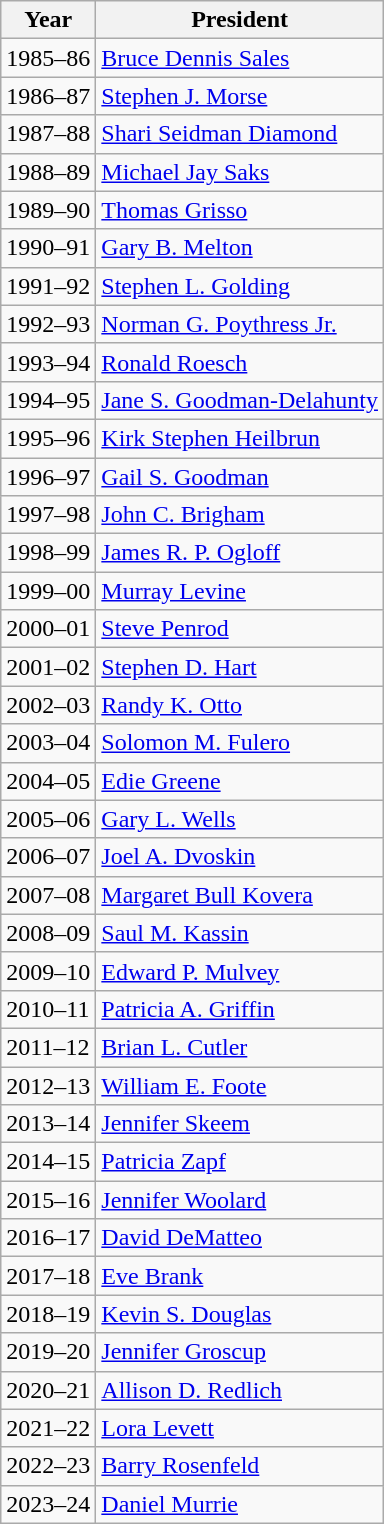<table class="wikitable sortable plainrowheaders">
<tr>
<th scope="col">Year</th>
<th scope="col">President</th>
</tr>
<tr>
<td>1985–86</td>
<td><a href='#'>Bruce Dennis Sales</a></td>
</tr>
<tr>
<td>1986–87</td>
<td><a href='#'>Stephen J. Morse</a></td>
</tr>
<tr>
<td>1987–88</td>
<td><a href='#'>Shari Seidman Diamond</a></td>
</tr>
<tr>
<td>1988–89</td>
<td><a href='#'>Michael Jay Saks</a></td>
</tr>
<tr>
<td>1989–90</td>
<td><a href='#'>Thomas Grisso</a></td>
</tr>
<tr>
<td>1990–91</td>
<td><a href='#'>Gary B. Melton</a></td>
</tr>
<tr>
<td>1991–92</td>
<td><a href='#'>Stephen L. Golding</a></td>
</tr>
<tr>
<td>1992–93</td>
<td><a href='#'>Norman G. Poythress Jr.</a></td>
</tr>
<tr>
<td>1993–94</td>
<td><a href='#'>Ronald Roesch</a></td>
</tr>
<tr>
<td>1994–95</td>
<td><a href='#'>Jane S. Goodman-Delahunty</a></td>
</tr>
<tr>
<td>1995–96</td>
<td><a href='#'>Kirk Stephen Heilbrun</a></td>
</tr>
<tr>
<td>1996–97</td>
<td><a href='#'>Gail S. Goodman</a></td>
</tr>
<tr>
<td>1997–98</td>
<td><a href='#'>John C. Brigham</a></td>
</tr>
<tr>
<td>1998–99</td>
<td><a href='#'>James R. P. Ogloff</a></td>
</tr>
<tr>
<td>1999–00</td>
<td><a href='#'>Murray Levine</a></td>
</tr>
<tr>
<td>2000–01</td>
<td><a href='#'>Steve Penrod</a></td>
</tr>
<tr>
<td>2001–02</td>
<td><a href='#'>Stephen D. Hart</a></td>
</tr>
<tr>
<td>2002–03</td>
<td><a href='#'>Randy K. Otto</a></td>
</tr>
<tr>
<td>2003–04</td>
<td><a href='#'>Solomon M. Fulero</a></td>
</tr>
<tr>
<td>2004–05</td>
<td><a href='#'>Edie Greene</a></td>
</tr>
<tr>
<td>2005–06</td>
<td><a href='#'>Gary L. Wells</a></td>
</tr>
<tr>
<td>2006–07</td>
<td><a href='#'>Joel A. Dvoskin</a></td>
</tr>
<tr>
<td>2007–08</td>
<td><a href='#'>Margaret Bull Kovera</a></td>
</tr>
<tr>
<td>2008–09</td>
<td><a href='#'>Saul M. Kassin</a></td>
</tr>
<tr>
<td>2009–10</td>
<td><a href='#'>Edward P. Mulvey</a></td>
</tr>
<tr>
<td>2010–11</td>
<td><a href='#'>Patricia A. Griffin</a></td>
</tr>
<tr>
<td>2011–12</td>
<td><a href='#'>Brian L. Cutler</a></td>
</tr>
<tr>
<td>2012–13</td>
<td><a href='#'>William E. Foote</a></td>
</tr>
<tr>
<td>2013–14</td>
<td><a href='#'>Jennifer Skeem</a></td>
</tr>
<tr>
<td>2014–15</td>
<td><a href='#'>Patricia Zapf</a></td>
</tr>
<tr>
<td>2015–16</td>
<td><a href='#'>Jennifer Woolard</a></td>
</tr>
<tr>
<td>2016–17</td>
<td><a href='#'>David DeMatteo</a></td>
</tr>
<tr>
<td>2017–18</td>
<td><a href='#'>Eve Brank</a></td>
</tr>
<tr>
<td>2018–19</td>
<td><a href='#'>Kevin S. Douglas</a></td>
</tr>
<tr>
<td>2019–20</td>
<td><a href='#'>Jennifer Groscup</a></td>
</tr>
<tr>
<td>2020–21</td>
<td><a href='#'>Allison D. Redlich</a></td>
</tr>
<tr>
<td>2021–22</td>
<td><a href='#'>Lora Levett</a></td>
</tr>
<tr>
<td>2022–23</td>
<td><a href='#'>Barry Rosenfeld</a></td>
</tr>
<tr>
<td>2023–24</td>
<td><a href='#'>Daniel Murrie</a></td>
</tr>
</table>
